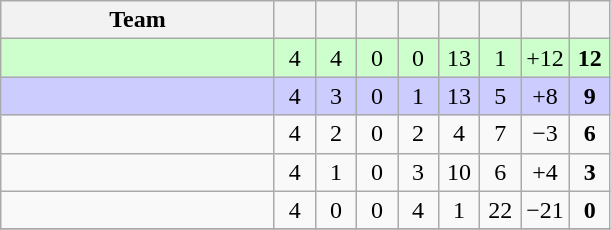<table class="wikitable" style="text-align:center">
<tr>
<th width=175>Team</th>
<th style="width:20px;" abbr="Played"></th>
<th style="width:20px;" abbr="Won"></th>
<th style="width:20px;" abbr="Drawn"></th>
<th style="width:20px;" abbr="Lost"></th>
<th style="width:20px;" abbr="Goals for"></th>
<th style="width:20px;" abbr="Goals against"></th>
<th style="width:20px;" abbr="Goal difference"></th>
<th style="width:20px;" abbr="Points"></th>
</tr>
<tr bgcolor=ccffcc>
<td align="left"></td>
<td>4</td>
<td>4</td>
<td>0</td>
<td>0</td>
<td>13</td>
<td>1</td>
<td>+12</td>
<td><strong>12</strong></td>
</tr>
<tr bgcolor=ccccff>
<td align="left"></td>
<td>4</td>
<td>3</td>
<td>0</td>
<td>1</td>
<td>13</td>
<td>5</td>
<td>+8</td>
<td><strong>9</strong></td>
</tr>
<tr bgcolor=>
<td align="left"></td>
<td>4</td>
<td>2</td>
<td>0</td>
<td>2</td>
<td>4</td>
<td>7</td>
<td>−3</td>
<td><strong>6</strong></td>
</tr>
<tr bgcolor=>
<td align="left"></td>
<td>4</td>
<td>1</td>
<td>0</td>
<td>3</td>
<td>10</td>
<td>6</td>
<td>+4</td>
<td><strong>3</strong></td>
</tr>
<tr bgcolor=>
<td align="left"></td>
<td>4</td>
<td>0</td>
<td>0</td>
<td>4</td>
<td>1</td>
<td>22</td>
<td>−21</td>
<td><strong>0</strong></td>
</tr>
<tr>
</tr>
</table>
